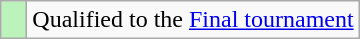<table class="wikitable" style="text-align: left;">
<tr>
<td style="width:10px; background:#bbf3bb;"></td>
<td>Qualified to the <a href='#'>Final tournament</a></td>
</tr>
</table>
